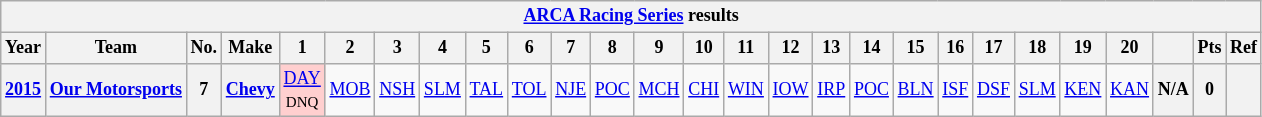<table class="wikitable" style="text-align:center; font-size:75%">
<tr>
<th colspan=45><a href='#'>ARCA Racing Series</a> results</th>
</tr>
<tr>
<th>Year</th>
<th>Team</th>
<th>No.</th>
<th>Make</th>
<th>1</th>
<th>2</th>
<th>3</th>
<th>4</th>
<th>5</th>
<th>6</th>
<th>7</th>
<th>8</th>
<th>9</th>
<th>10</th>
<th>11</th>
<th>12</th>
<th>13</th>
<th>14</th>
<th>15</th>
<th>16</th>
<th>17</th>
<th>18</th>
<th>19</th>
<th>20</th>
<th></th>
<th>Pts</th>
<th>Ref</th>
</tr>
<tr>
<th><a href='#'>2015</a></th>
<th><a href='#'>Our Motorsports</a></th>
<th>7</th>
<th><a href='#'>Chevy</a></th>
<td style="background:#FFCFCF;"><a href='#'>DAY</a><br><small>DNQ</small></td>
<td><a href='#'>MOB</a></td>
<td><a href='#'>NSH</a></td>
<td><a href='#'>SLM</a></td>
<td><a href='#'>TAL</a></td>
<td><a href='#'>TOL</a></td>
<td><a href='#'>NJE</a></td>
<td><a href='#'>POC</a></td>
<td><a href='#'>MCH</a></td>
<td><a href='#'>CHI</a></td>
<td><a href='#'>WIN</a></td>
<td><a href='#'>IOW</a></td>
<td><a href='#'>IRP</a></td>
<td><a href='#'>POC</a></td>
<td><a href='#'>BLN</a></td>
<td><a href='#'>ISF</a></td>
<td><a href='#'>DSF</a></td>
<td><a href='#'>SLM</a></td>
<td><a href='#'>KEN</a></td>
<td><a href='#'>KAN</a></td>
<th>N/A</th>
<th>0</th>
<th></th>
</tr>
</table>
